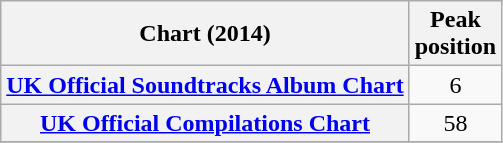<table class="wikitable sortable plainrowheaders">
<tr>
<th>Chart (2014)</th>
<th>Peak<br>position</th>
</tr>
<tr>
<th scope="row"><a href='#'>UK Official Soundtracks Album Chart</a></th>
<td style="text-align:center;">6</td>
</tr>
<tr>
<th scope="row"><a href='#'>UK Official Compilations Chart</a></th>
<td style="text-align:center;">58</td>
</tr>
<tr>
</tr>
</table>
